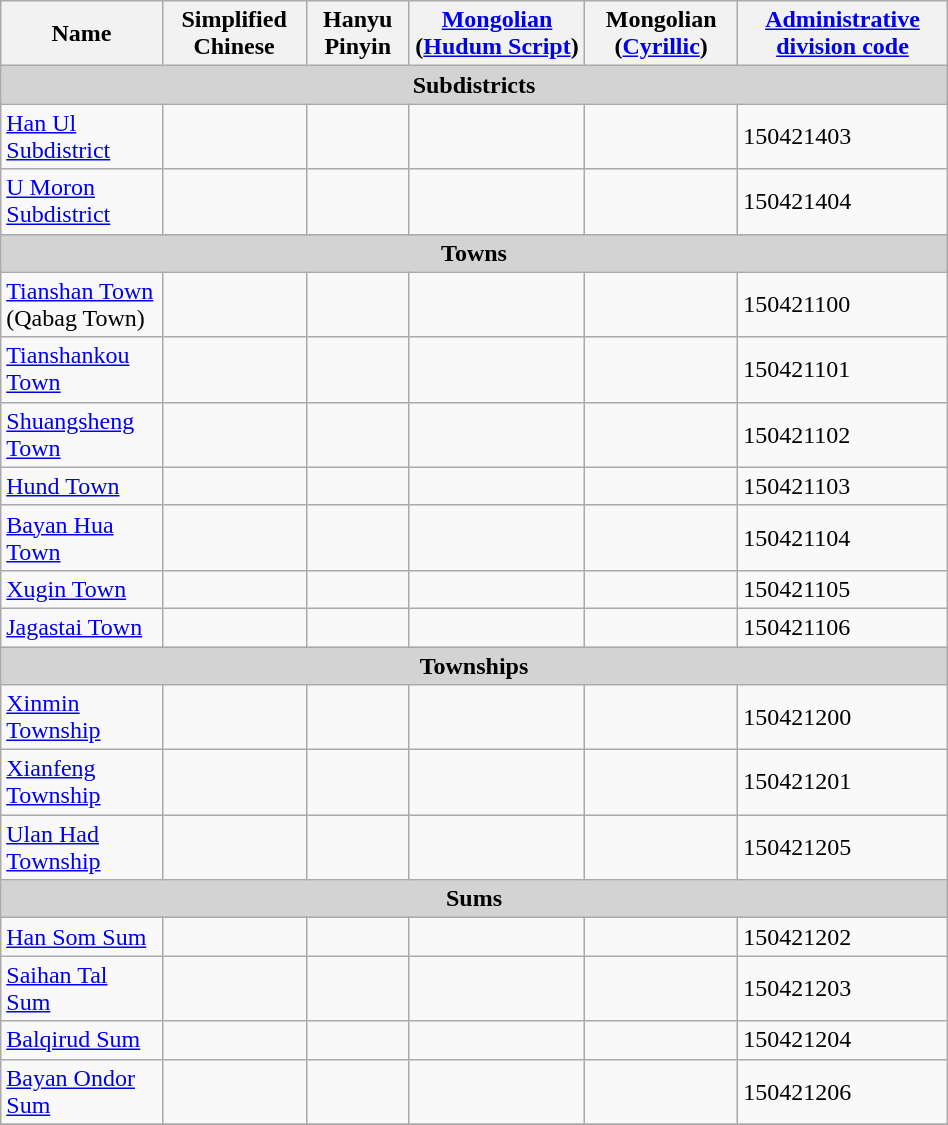<table class="wikitable" align="center" style="width:50%; border="1">
<tr>
<th>Name</th>
<th>Simplified Chinese</th>
<th>Hanyu Pinyin</th>
<th><a href='#'>Mongolian</a> (<a href='#'>Hudum Script</a>)</th>
<th>Mongolian (<a href='#'>Cyrillic</a>)</th>
<th><a href='#'>Administrative division code</a></th>
</tr>
<tr>
<td colspan="6"  style="text-align:center; background:#d3d3d3;"><strong>Subdistricts</strong></td>
</tr>
<tr --------->
<td><a href='#'>Han Ul Subdistrict</a></td>
<td></td>
<td></td>
<td></td>
<td></td>
<td>150421403</td>
</tr>
<tr>
<td><a href='#'>U Moron Subdistrict</a></td>
<td></td>
<td></td>
<td></td>
<td></td>
<td>150421404</td>
</tr>
<tr>
<td colspan="6"  style="text-align:center; background:#d3d3d3;"><strong>Towns</strong></td>
</tr>
<tr --------->
<td><a href='#'>Tianshan Town</a><br>(Qabag Town)</td>
<td></td>
<td></td>
<td></td>
<td></td>
<td>150421100</td>
</tr>
<tr>
<td><a href='#'>Tianshankou Town</a></td>
<td></td>
<td></td>
<td></td>
<td></td>
<td>150421101</td>
</tr>
<tr>
<td><a href='#'>Shuangsheng Town</a></td>
<td></td>
<td></td>
<td></td>
<td></td>
<td>150421102</td>
</tr>
<tr>
<td><a href='#'>Hund Town</a></td>
<td></td>
<td></td>
<td></td>
<td></td>
<td>150421103</td>
</tr>
<tr>
<td><a href='#'>Bayan Hua Town</a></td>
<td></td>
<td></td>
<td></td>
<td></td>
<td>150421104</td>
</tr>
<tr>
<td><a href='#'>Xugin Town</a></td>
<td></td>
<td></td>
<td></td>
<td></td>
<td>150421105</td>
</tr>
<tr>
<td><a href='#'>Jagastai Town</a></td>
<td></td>
<td></td>
<td></td>
<td></td>
<td>150421106</td>
</tr>
<tr>
<td colspan="6"  style="text-align:center; background:#d3d3d3;"><strong>Townships</strong></td>
</tr>
<tr --------->
<td><a href='#'>Xinmin Township</a></td>
<td></td>
<td></td>
<td></td>
<td></td>
<td>150421200</td>
</tr>
<tr>
<td><a href='#'>Xianfeng Township</a></td>
<td></td>
<td></td>
<td></td>
<td></td>
<td>150421201</td>
</tr>
<tr>
<td><a href='#'>Ulan Had Township</a></td>
<td></td>
<td></td>
<td></td>
<td></td>
<td>150421205</td>
</tr>
<tr>
<td colspan="6"  style="text-align:center; background:#d3d3d3;"><strong>Sums</strong></td>
</tr>
<tr --------->
<td><a href='#'>Han Som Sum</a></td>
<td></td>
<td></td>
<td></td>
<td></td>
<td>150421202</td>
</tr>
<tr>
<td><a href='#'>Saihan Tal Sum</a></td>
<td></td>
<td></td>
<td></td>
<td></td>
<td>150421203</td>
</tr>
<tr>
<td><a href='#'>Balqirud Sum</a></td>
<td></td>
<td></td>
<td></td>
<td></td>
<td>150421204</td>
</tr>
<tr>
<td><a href='#'>Bayan Ondor Sum</a></td>
<td></td>
<td></td>
<td></td>
<td></td>
<td>150421206</td>
</tr>
<tr>
</tr>
</table>
